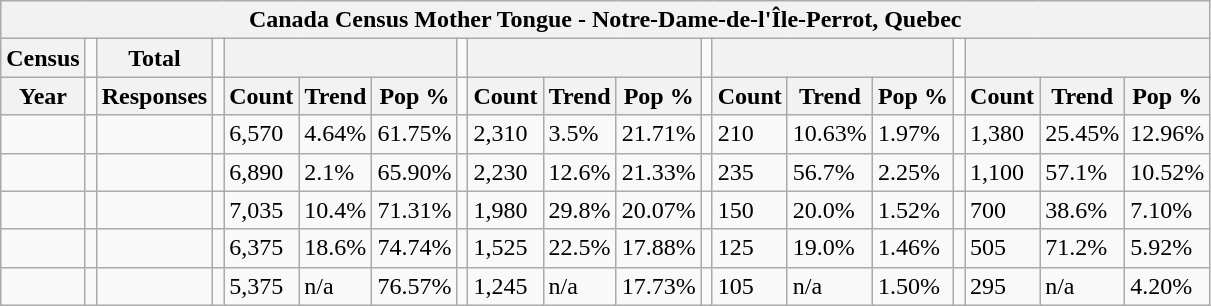<table class="wikitable">
<tr>
<th colspan="19">Canada Census Mother Tongue - Notre-Dame-de-l'Île-Perrot, Quebec</th>
</tr>
<tr>
<th>Census</th>
<td></td>
<th>Total</th>
<td colspan="1"></td>
<th colspan="3"></th>
<td colspan="1"></td>
<th colspan="3"></th>
<td colspan="1"></td>
<th colspan="3"></th>
<td colspan="1"></td>
<th colspan="3"></th>
</tr>
<tr>
<th>Year</th>
<td></td>
<th>Responses</th>
<td></td>
<th>Count</th>
<th>Trend</th>
<th>Pop %</th>
<td></td>
<th>Count</th>
<th>Trend</th>
<th>Pop %</th>
<td></td>
<th>Count</th>
<th>Trend</th>
<th>Pop %</th>
<td></td>
<th>Count</th>
<th>Trend</th>
<th>Pop %</th>
</tr>
<tr>
<td></td>
<td></td>
<td></td>
<td></td>
<td>6,570</td>
<td> 4.64%</td>
<td>61.75%</td>
<td></td>
<td>2,310</td>
<td> 3.5%</td>
<td>21.71%</td>
<td></td>
<td>210</td>
<td> 10.63%</td>
<td>1.97%</td>
<td></td>
<td>1,380</td>
<td> 25.45%</td>
<td>12.96%</td>
</tr>
<tr>
<td></td>
<td></td>
<td></td>
<td></td>
<td>6,890</td>
<td> 2.1%</td>
<td>65.90%</td>
<td></td>
<td>2,230</td>
<td> 12.6%</td>
<td>21.33%</td>
<td></td>
<td>235</td>
<td> 56.7%</td>
<td>2.25%</td>
<td></td>
<td>1,100</td>
<td> 57.1%</td>
<td>10.52%</td>
</tr>
<tr>
<td></td>
<td></td>
<td></td>
<td></td>
<td>7,035</td>
<td> 10.4%</td>
<td>71.31%</td>
<td></td>
<td>1,980</td>
<td> 29.8%</td>
<td>20.07%</td>
<td></td>
<td>150</td>
<td> 20.0%</td>
<td>1.52%</td>
<td></td>
<td>700</td>
<td> 38.6%</td>
<td>7.10%</td>
</tr>
<tr>
<td></td>
<td></td>
<td></td>
<td></td>
<td>6,375</td>
<td> 18.6%</td>
<td>74.74%</td>
<td></td>
<td>1,525</td>
<td> 22.5%</td>
<td>17.88%</td>
<td></td>
<td>125</td>
<td> 19.0%</td>
<td>1.46%</td>
<td></td>
<td>505</td>
<td> 71.2%</td>
<td>5.92%</td>
</tr>
<tr>
<td></td>
<td></td>
<td></td>
<td></td>
<td>5,375</td>
<td>n/a</td>
<td>76.57%</td>
<td></td>
<td>1,245</td>
<td>n/a</td>
<td>17.73%</td>
<td></td>
<td>105</td>
<td>n/a</td>
<td>1.50%</td>
<td></td>
<td>295</td>
<td>n/a</td>
<td>4.20%</td>
</tr>
</table>
